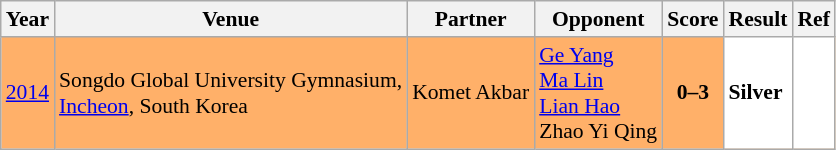<table class="sortable wikitable" style="font-size: 90%;">
<tr>
<th>Year</th>
<th>Venue</th>
<th>Partner</th>
<th>Opponent</th>
<th>Score</th>
<th>Result</th>
<th>Ref</th>
</tr>
<tr style="background:#FFB069">
<td align="center"><a href='#'>2014</a></td>
<td align="left">Songdo Global University Gymnasium,<br> <a href='#'>Incheon</a>, South Korea</td>
<td align="left"> Komet Akbar</td>
<td align="left"> <a href='#'>Ge Yang</a>  <br>  <a href='#'>Ma Lin</a><br>  <a href='#'>Lian Hao</a> <br>  Zhao Yi Qing</td>
<td align="center"><strong>0–3</strong></td>
<td style="text-align:left; background:white"> <strong>Silver</strong></td>
<td style="text-align:center; background:white"></td>
</tr>
</table>
